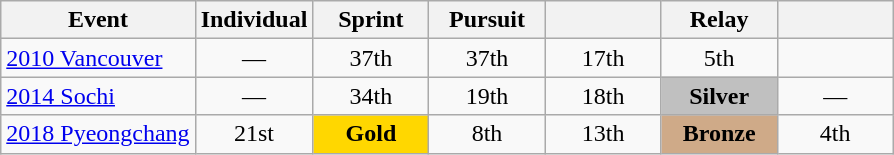<table class="wikitable" style="text-align: center;">
<tr ">
<th>Event</th>
<th style="width:70px;">Individual</th>
<th style="width:70px;">Sprint</th>
<th style="width:70px;">Pursuit</th>
<th style="width:70px;"></th>
<th style="width:70px;">Relay</th>
<th style="width:70px;"></th>
</tr>
<tr>
<td align=left> <a href='#'>2010 Vancouver</a></td>
<td>—</td>
<td>37th</td>
<td>37th</td>
<td>17th</td>
<td>5th</td>
<td></td>
</tr>
<tr>
<td align=left> <a href='#'>2014 Sochi</a></td>
<td>—</td>
<td>34th</td>
<td>19th</td>
<td>18th</td>
<td style="background:silver;"><strong>Silver</strong></td>
<td>—</td>
</tr>
<tr>
<td align=left> <a href='#'>2018 Pyeongchang</a></td>
<td>21st</td>
<td style="background:gold;"><strong>Gold</strong></td>
<td>8th</td>
<td>13th</td>
<td style="background:#cfaa88;"><strong>Bronze</strong></td>
<td>4th</td>
</tr>
</table>
